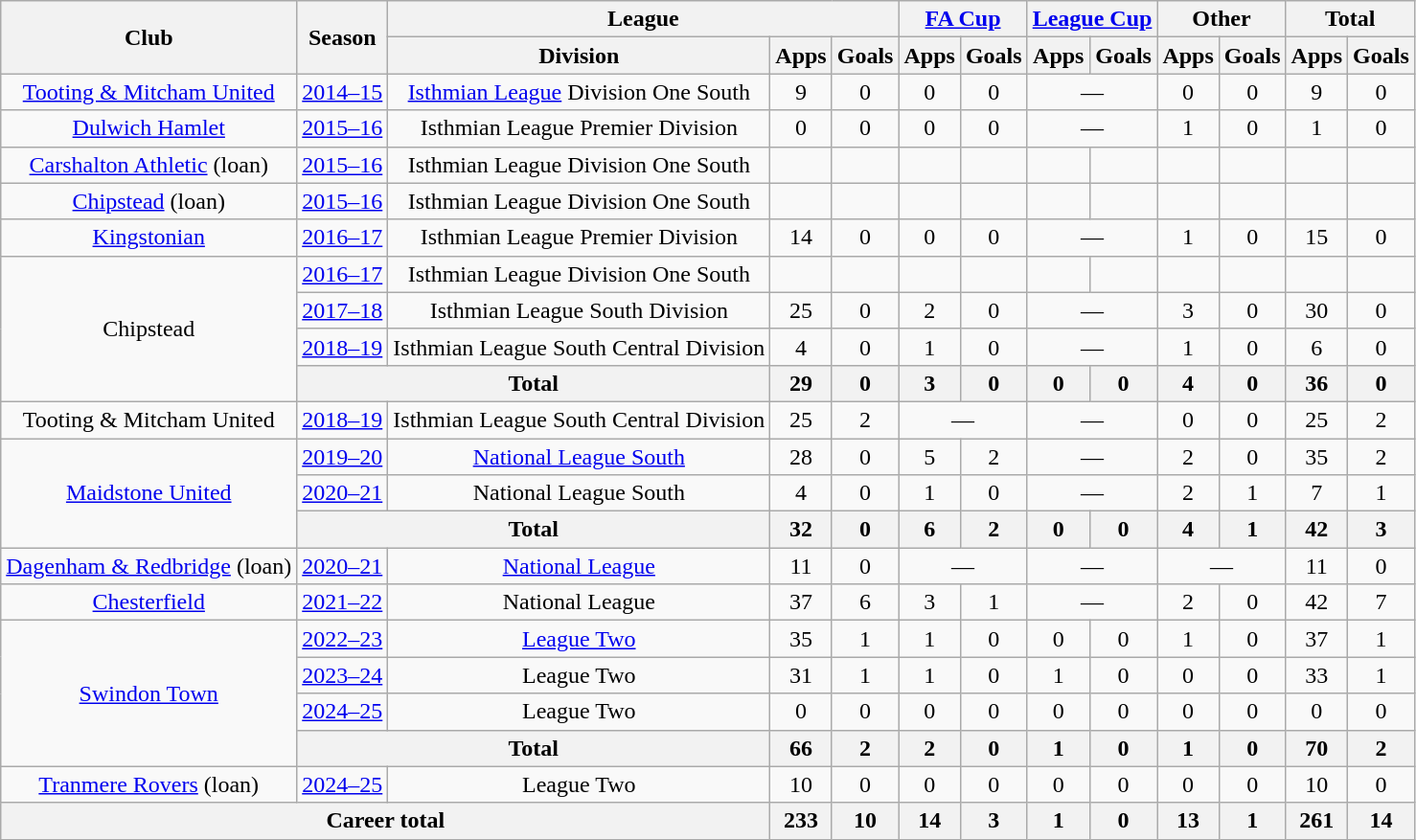<table class="wikitable" style="text-align:center">
<tr>
<th rowspan="2">Club</th>
<th rowspan="2">Season</th>
<th colspan="3">League</th>
<th colspan="2"><a href='#'>FA Cup</a></th>
<th colspan="2"><a href='#'>League Cup</a></th>
<th colspan="2">Other</th>
<th colspan="2">Total</th>
</tr>
<tr>
<th>Division</th>
<th>Apps</th>
<th>Goals</th>
<th>Apps</th>
<th>Goals</th>
<th>Apps</th>
<th>Goals</th>
<th>Apps</th>
<th>Goals</th>
<th>Apps</th>
<th>Goals</th>
</tr>
<tr>
<td><a href='#'>Tooting & Mitcham United</a></td>
<td><a href='#'>2014–15</a></td>
<td><a href='#'>Isthmian League</a> Division One South</td>
<td>9</td>
<td>0</td>
<td>0</td>
<td>0</td>
<td colspan="2">—</td>
<td>0</td>
<td>0</td>
<td>9</td>
<td>0</td>
</tr>
<tr>
<td><a href='#'>Dulwich Hamlet</a></td>
<td><a href='#'>2015–16</a></td>
<td>Isthmian League Premier Division</td>
<td>0</td>
<td>0</td>
<td>0</td>
<td>0</td>
<td colspan="2">—</td>
<td>1</td>
<td>0</td>
<td>1</td>
<td>0</td>
</tr>
<tr>
<td><a href='#'>Carshalton Athletic</a> (loan)</td>
<td><a href='#'>2015–16</a></td>
<td>Isthmian League Division One South</td>
<td></td>
<td></td>
<td></td>
<td></td>
<td></td>
<td></td>
<td></td>
<td></td>
<td></td>
<td></td>
</tr>
<tr>
<td><a href='#'>Chipstead</a> (loan)</td>
<td><a href='#'>2015–16</a></td>
<td>Isthmian League Division One South</td>
<td></td>
<td></td>
<td></td>
<td></td>
<td></td>
<td></td>
<td></td>
<td></td>
<td></td>
<td></td>
</tr>
<tr>
<td><a href='#'>Kingstonian</a></td>
<td><a href='#'>2016–17</a></td>
<td>Isthmian League Premier Division</td>
<td>14</td>
<td>0</td>
<td>0</td>
<td>0</td>
<td colspan="2">—</td>
<td>1</td>
<td>0</td>
<td>15</td>
<td>0</td>
</tr>
<tr>
<td rowspan="4">Chipstead</td>
<td><a href='#'>2016–17</a></td>
<td>Isthmian League Division One South</td>
<td></td>
<td></td>
<td></td>
<td></td>
<td></td>
<td></td>
<td></td>
<td></td>
<td></td>
<td></td>
</tr>
<tr>
<td><a href='#'>2017–18</a></td>
<td>Isthmian League South Division</td>
<td>25</td>
<td>0</td>
<td>2</td>
<td>0</td>
<td colspan="2">—</td>
<td>3</td>
<td>0</td>
<td>30</td>
<td>0</td>
</tr>
<tr>
<td><a href='#'>2018–19</a></td>
<td>Isthmian League South Central Division</td>
<td>4</td>
<td>0</td>
<td>1</td>
<td>0</td>
<td colspan="2">—</td>
<td>1</td>
<td>0</td>
<td>6</td>
<td>0</td>
</tr>
<tr>
<th colspan="2">Total</th>
<th>29</th>
<th>0</th>
<th>3</th>
<th>0</th>
<th>0</th>
<th>0</th>
<th>4</th>
<th>0</th>
<th>36</th>
<th>0</th>
</tr>
<tr>
<td>Tooting & Mitcham United</td>
<td><a href='#'>2018–19</a></td>
<td>Isthmian League South Central Division</td>
<td>25</td>
<td>2</td>
<td colspan="2">—</td>
<td colspan="2">—</td>
<td>0</td>
<td>0</td>
<td>25</td>
<td>2</td>
</tr>
<tr>
<td rowspan="3"><a href='#'>Maidstone United</a></td>
<td><a href='#'>2019–20</a></td>
<td><a href='#'>National League South</a></td>
<td>28</td>
<td>0</td>
<td>5</td>
<td>2</td>
<td colspan="2">—</td>
<td>2</td>
<td>0</td>
<td>35</td>
<td>2</td>
</tr>
<tr>
<td><a href='#'>2020–21</a></td>
<td>National League South</td>
<td>4</td>
<td>0</td>
<td>1</td>
<td>0</td>
<td colspan="2">—</td>
<td>2</td>
<td>1</td>
<td>7</td>
<td>1</td>
</tr>
<tr>
<th colspan="2">Total</th>
<th>32</th>
<th>0</th>
<th>6</th>
<th>2</th>
<th>0</th>
<th>0</th>
<th>4</th>
<th>1</th>
<th>42</th>
<th>3</th>
</tr>
<tr>
<td><a href='#'>Dagenham & Redbridge</a> (loan)</td>
<td><a href='#'>2020–21</a></td>
<td><a href='#'>National League</a></td>
<td>11</td>
<td>0</td>
<td colspan="2">—</td>
<td colspan="2">—</td>
<td colspan="2">—</td>
<td>11</td>
<td>0</td>
</tr>
<tr>
<td><a href='#'>Chesterfield</a></td>
<td><a href='#'>2021–22</a></td>
<td>National League</td>
<td>37</td>
<td>6</td>
<td>3</td>
<td>1</td>
<td colspan="2">—</td>
<td>2</td>
<td>0</td>
<td>42</td>
<td>7</td>
</tr>
<tr>
<td rowspan="4"><a href='#'>Swindon Town</a></td>
<td><a href='#'>2022–23</a></td>
<td><a href='#'>League Two</a></td>
<td>35</td>
<td>1</td>
<td>1</td>
<td>0</td>
<td>0</td>
<td>0</td>
<td>1</td>
<td>0</td>
<td>37</td>
<td>1</td>
</tr>
<tr>
<td><a href='#'>2023–24</a></td>
<td>League Two</td>
<td>31</td>
<td>1</td>
<td>1</td>
<td>0</td>
<td>1</td>
<td>0</td>
<td>0</td>
<td>0</td>
<td>33</td>
<td>1</td>
</tr>
<tr>
<td><a href='#'>2024–25</a></td>
<td>League Two</td>
<td>0</td>
<td>0</td>
<td>0</td>
<td>0</td>
<td>0</td>
<td>0</td>
<td>0</td>
<td>0</td>
<td>0</td>
<td>0</td>
</tr>
<tr>
<th colspan="2">Total</th>
<th>66</th>
<th>2</th>
<th>2</th>
<th>0</th>
<th>1</th>
<th>0</th>
<th>1</th>
<th>0</th>
<th>70</th>
<th>2</th>
</tr>
<tr>
<td><a href='#'>Tranmere Rovers</a> (loan)</td>
<td><a href='#'>2024–25</a></td>
<td>League Two</td>
<td>10</td>
<td>0</td>
<td>0</td>
<td>0</td>
<td>0</td>
<td>0</td>
<td>0</td>
<td>0</td>
<td>10</td>
<td>0</td>
</tr>
<tr>
<th colspan="3">Career total</th>
<th>233</th>
<th>10</th>
<th>14</th>
<th>3</th>
<th>1</th>
<th>0</th>
<th>13</th>
<th>1</th>
<th>261</th>
<th>14</th>
</tr>
</table>
